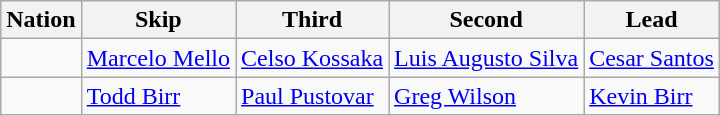<table class="wikitable">
<tr>
<th>Nation</th>
<th>Skip</th>
<th>Third</th>
<th>Second</th>
<th>Lead</th>
</tr>
<tr>
<td></td>
<td><a href='#'>Marcelo Mello</a></td>
<td><a href='#'>Celso Kossaka</a></td>
<td><a href='#'>Luis Augusto Silva</a></td>
<td><a href='#'>Cesar Santos</a></td>
</tr>
<tr>
<td></td>
<td><a href='#'>Todd Birr</a></td>
<td><a href='#'>Paul Pustovar</a></td>
<td><a href='#'>Greg Wilson</a></td>
<td><a href='#'>Kevin Birr</a></td>
</tr>
</table>
